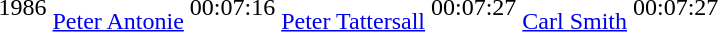<table>
<tr>
<td>1986</td>
<td><br><a href='#'>Peter Antonie</a></td>
<td>00:07:16</td>
<td><br><a href='#'>Peter Tattersall</a></td>
<td>00:07:27</td>
<td><br><a href='#'>Carl Smith</a></td>
<td>00:07:27</td>
</tr>
</table>
